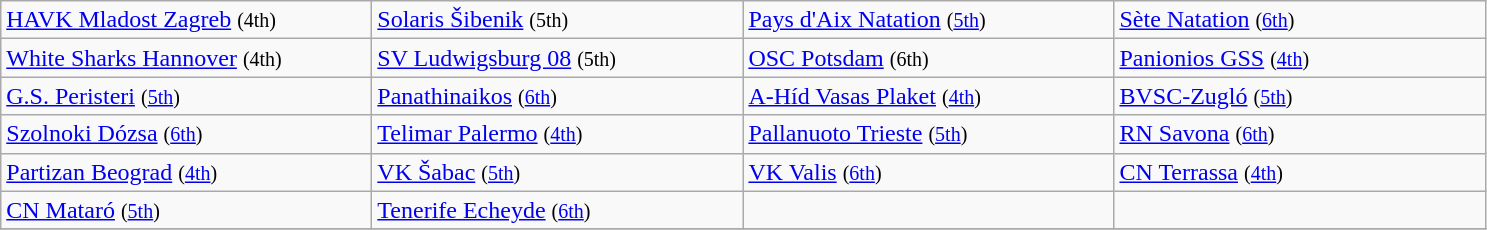<table class="wikitable">
<tr>
<td width=240px> <a href='#'>HAVK Mladost Zagreb</a> <small>(4th)</small></td>
<td width=240px> <a href='#'>Solaris Šibenik</a> <small>(5th)</small></td>
<td width=240px> <a href='#'>Pays d'Aix Natation</a> <small>(<a href='#'>5th</a>)</small></td>
<td width=240px> <a href='#'>Sète Natation</a> <small>(<a href='#'>6th</a>)</small></td>
</tr>
<tr>
<td> <a href='#'>White Sharks Hannover</a> <small>(4th)</small></td>
<td> <a href='#'>SV Ludwigsburg 08</a> <small>(5th)</small></td>
<td> <a href='#'>OSC Potsdam</a> <small>(6th)</small></td>
<td> <a href='#'>Panionios GSS</a> <small>(<a href='#'>4th</a>)</small></td>
</tr>
<tr>
<td> <a href='#'>G.S. Peristeri</a> <small>(<a href='#'>5th</a>)</small></td>
<td> <a href='#'>Panathinaikos</a> <small>(<a href='#'>6th</a>)</small></td>
<td> <a href='#'>A-Híd Vasas Plaket</a> <small>(<a href='#'>4th</a>)</small></td>
<td> <a href='#'>BVSC-Zugló</a> <small>(<a href='#'>5th</a>)</small></td>
</tr>
<tr>
<td> <a href='#'>Szolnoki Dózsa</a> <small>(<a href='#'>6th</a>)</small></td>
<td> <a href='#'>Telimar Palermo</a> <small>(<a href='#'>4th</a>)</small></td>
<td> <a href='#'>Pallanuoto Trieste</a> <small>(<a href='#'>5th</a>)</small></td>
<td> <a href='#'>RN Savona</a> <small>(<a href='#'>6th</a>)</small></td>
</tr>
<tr>
<td> <a href='#'>Partizan Beograd</a> <small>(<a href='#'>4th</a>)</small></td>
<td> <a href='#'>VK Šabac</a> <small>(<a href='#'>5th</a>)</small></td>
<td> <a href='#'>VK Valis</a> <small>(<a href='#'>6th</a>)</small></td>
<td> <a href='#'>CN Terrassa</a> <small>(<a href='#'>4th</a>)</small></td>
</tr>
<tr>
<td> <a href='#'>CN Mataró</a> <small>(<a href='#'>5th</a>)</small></td>
<td> <a href='#'>Tenerife Echeyde</a> <small>(<a href='#'>6th</a>)</small></td>
<td></td>
<td></td>
</tr>
<tr>
</tr>
</table>
